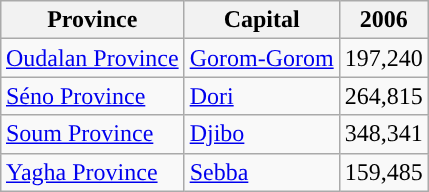<table class="wikitable" | style="clear:right; float:right;">
<tr>
<th>Province</th>
<th>Capital</th>
<th>2006</th>
</tr>
<tr>
<td><a href='#'>Oudalan Province</a></td>
<td><a href='#'>Gorom-Gorom</a></td>
<td>197,240</td>
</tr>
<tr>
<td><a href='#'>Séno Province</a></td>
<td><a href='#'>Dori</a></td>
<td>264,815</td>
</tr>
<tr>
<td><a href='#'>Soum Province</a></td>
<td><a href='#'>Djibo</a></td>
<td>348,341</td>
</tr>
<tr>
<td><a href='#'>Yagha Province</a></td>
<td><a href='#'>Sebba</a></td>
<td>159,485</td>
</tr>
</table>
